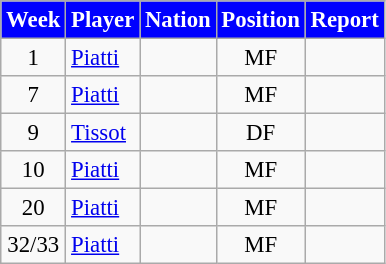<table class="wikitable" style="font-size: 95%; text-align: center;">
<tr>
<th style="background:#00f; color:white; text-align:center;">Week</th>
<th style="background:#00f; color:white; text-align:center;">Player</th>
<th style="background:#00f; color:white; text-align:center;">Nation</th>
<th style="background:#00f; color:white; text-align:center;">Position</th>
<th style="background:#00f; color:white; text-align:center;">Report</th>
</tr>
<tr>
<td>1</td>
<td style="text-align:left;"><a href='#'>Piatti</a></td>
<td style="text-align:left;"></td>
<td>MF</td>
<td></td>
</tr>
<tr>
<td>7</td>
<td style="text-align:left;"><a href='#'>Piatti</a></td>
<td style="text-align:left;"></td>
<td>MF</td>
<td></td>
</tr>
<tr>
<td>9</td>
<td style="text-align:left;"><a href='#'>Tissot</a></td>
<td style="text-align:left;"></td>
<td>DF</td>
<td></td>
</tr>
<tr>
<td>10</td>
<td style="text-align:left;"><a href='#'>Piatti</a></td>
<td style="text-align:left;"></td>
<td>MF</td>
<td></td>
</tr>
<tr>
<td>20</td>
<td style="text-align:left;"><a href='#'>Piatti</a></td>
<td style="text-align:left;"></td>
<td>MF</td>
<td></td>
</tr>
<tr>
<td>32/33</td>
<td style="text-align:left;"><a href='#'>Piatti</a></td>
<td style="text-align:left;"></td>
<td>MF</td>
<td></td>
</tr>
</table>
